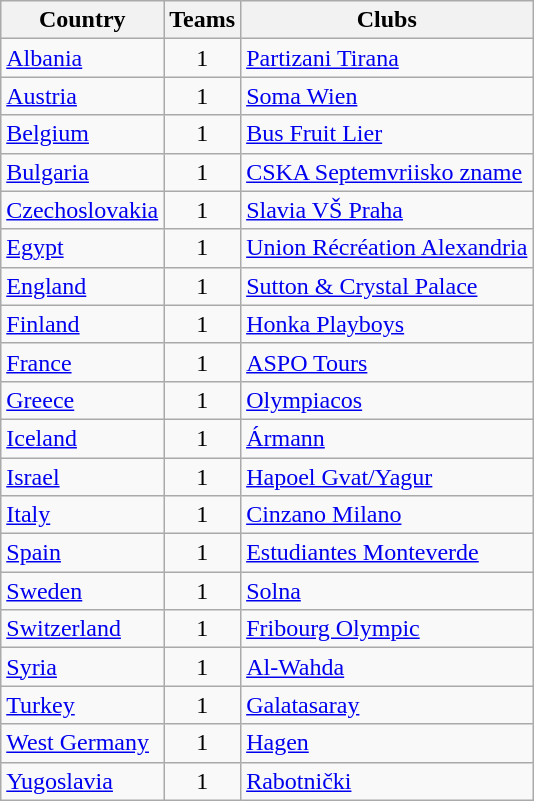<table class="wikitable" style="margin-left:0.5em;">
<tr>
<th>Country</th>
<th>Teams</th>
<th colspan=5>Clubs</th>
</tr>
<tr>
<td> <a href='#'>Albania</a></td>
<td align=center>1</td>
<td><a href='#'>Partizani Tirana</a></td>
</tr>
<tr>
<td> <a href='#'>Austria</a></td>
<td align=center>1</td>
<td><a href='#'>Soma Wien</a></td>
</tr>
<tr>
<td> <a href='#'>Belgium</a></td>
<td align=center>1</td>
<td><a href='#'>Bus Fruit Lier</a></td>
</tr>
<tr>
<td> <a href='#'>Bulgaria</a></td>
<td align=center>1</td>
<td><a href='#'>CSKA Septemvriisko zname</a></td>
</tr>
<tr>
<td> <a href='#'>Czechoslovakia</a></td>
<td align=center>1</td>
<td><a href='#'>Slavia VŠ Praha</a></td>
</tr>
<tr>
<td> <a href='#'>Egypt</a></td>
<td align=center>1</td>
<td><a href='#'>Union Récréation Alexandria</a></td>
</tr>
<tr>
<td> <a href='#'>England</a></td>
<td align=center>1</td>
<td><a href='#'>Sutton & Crystal Palace</a></td>
</tr>
<tr>
<td> <a href='#'>Finland</a></td>
<td align=center>1</td>
<td><a href='#'>Honka Playboys</a></td>
</tr>
<tr>
<td> <a href='#'>France</a></td>
<td align=center>1</td>
<td><a href='#'>ASPO Tours</a></td>
</tr>
<tr>
<td> <a href='#'>Greece</a></td>
<td align=center>1</td>
<td><a href='#'>Olympiacos</a></td>
</tr>
<tr>
<td> <a href='#'>Iceland</a></td>
<td align=center>1</td>
<td><a href='#'>Ármann</a></td>
</tr>
<tr>
<td> <a href='#'>Israel</a></td>
<td align=center>1</td>
<td><a href='#'>Hapoel Gvat/Yagur</a></td>
</tr>
<tr>
<td> <a href='#'>Italy</a></td>
<td align=center>1</td>
<td><a href='#'>Cinzano Milano</a></td>
</tr>
<tr>
<td> <a href='#'>Spain</a></td>
<td align=center>1</td>
<td><a href='#'>Estudiantes Monteverde</a></td>
</tr>
<tr>
<td> <a href='#'>Sweden</a></td>
<td align=center>1</td>
<td><a href='#'>Solna</a></td>
</tr>
<tr>
<td> <a href='#'>Switzerland</a></td>
<td align=center>1</td>
<td><a href='#'>Fribourg Olympic</a></td>
</tr>
<tr>
<td> <a href='#'>Syria</a></td>
<td align=center>1</td>
<td><a href='#'>Al-Wahda</a></td>
</tr>
<tr>
<td> <a href='#'>Turkey</a></td>
<td align=center>1</td>
<td><a href='#'>Galatasaray</a></td>
</tr>
<tr>
<td> <a href='#'>West Germany</a></td>
<td align=center>1</td>
<td><a href='#'>Hagen</a></td>
</tr>
<tr>
<td> <a href='#'>Yugoslavia</a></td>
<td align=center>1</td>
<td><a href='#'>Rabotnički</a></td>
</tr>
</table>
